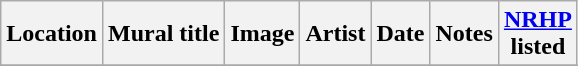<table class="wikitable sortable">
<tr>
<th>Location</th>
<th>Mural title</th>
<th>Image</th>
<th>Artist</th>
<th>Date</th>
<th>Notes</th>
<th><a href='#'>NRHP</a><br>listed</th>
</tr>
<tr>
</tr>
</table>
